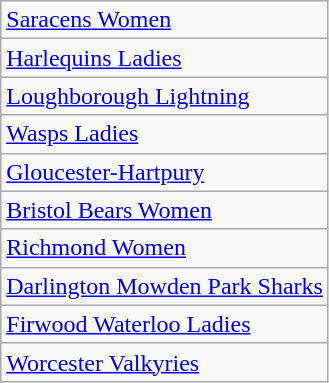<table class="wikitable" style="text-align: center;">
<tr>
<td style="text-align:left;"><a href='#'>Saracens Women</a></td>
</tr>
<tr>
<td style="text-align:left;"><a href='#'>Harlequins Ladies</a></td>
</tr>
<tr>
<td style="text-align:left;"><a href='#'>Loughborough Lightning</a></td>
</tr>
<tr>
<td style="text-align:left;"><a href='#'>Wasps Ladies</a></td>
</tr>
<tr>
<td style="text-align:left;"><a href='#'>Gloucester-Hartpury</a></td>
</tr>
<tr>
<td style="text-align:left;"><a href='#'>Bristol Bears Women</a></td>
</tr>
<tr>
<td style="text-align:left;"><a href='#'>Richmond Women</a></td>
</tr>
<tr>
<td style="text-align:left;"><a href='#'>Darlington Mowden Park Sharks</a></td>
</tr>
<tr>
<td style="text-align:left;"><a href='#'>Firwood Waterloo Ladies</a></td>
</tr>
<tr>
<td style="text-align:left;"><a href='#'>Worcester Valkyries</a></td>
</tr>
</table>
